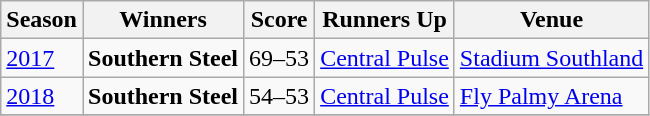<table class="wikitable collapsible">
<tr>
<th>Season</th>
<th>Winners</th>
<th>Score</th>
<th>Runners Up</th>
<th>Venue</th>
</tr>
<tr>
<td><a href='#'>2017</a></td>
<td><strong>Southern Steel</strong></td>
<td>69–53</td>
<td><a href='#'>Central Pulse</a></td>
<td><a href='#'>Stadium Southland</a></td>
</tr>
<tr>
<td><a href='#'>2018</a></td>
<td><strong>Southern Steel</strong></td>
<td>54–53</td>
<td><a href='#'>Central Pulse</a></td>
<td><a href='#'>Fly Palmy Arena</a></td>
</tr>
<tr>
</tr>
</table>
